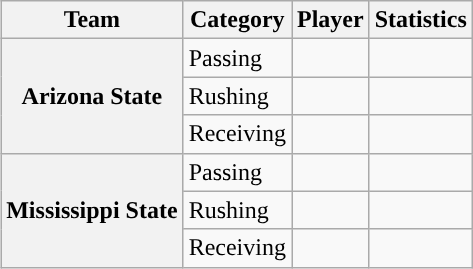<table class="wikitable" style="float:right">
<tr>
<th>Team</th>
<th>Category</th>
<th>Player</th>
<th>Statistics</th>
</tr>
<tr>
<th rowspan=3>Arizona State</th>
<td>Passing</td>
<td></td>
<td></td>
</tr>
<tr>
<td>Rushing</td>
<td></td>
<td></td>
</tr>
<tr>
<td>Receiving</td>
<td></td>
<td></td>
</tr>
<tr>
<th rowspan=3>Mississippi State</th>
<td>Passing</td>
<td></td>
<td></td>
</tr>
<tr>
<td>Rushing</td>
<td></td>
<td></td>
</tr>
<tr>
<td>Receiving</td>
<td></td>
<td></td>
</tr>
</table>
